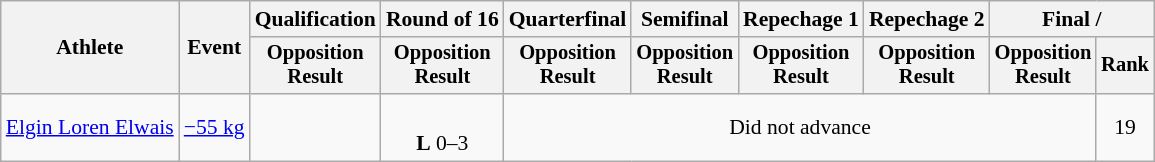<table class="wikitable" style="font-size:90%">
<tr>
<th rowspan="2">Athlete</th>
<th rowspan="2">Event</th>
<th>Qualification</th>
<th>Round of 16</th>
<th>Quarterfinal</th>
<th>Semifinal</th>
<th>Repechage 1</th>
<th>Repechage 2</th>
<th colspan=2>Final / </th>
</tr>
<tr style="font-size: 95%">
<th>Opposition<br>Result</th>
<th>Opposition<br>Result</th>
<th>Opposition<br>Result</th>
<th>Opposition<br>Result</th>
<th>Opposition<br>Result</th>
<th>Opposition<br>Result</th>
<th>Opposition<br>Result</th>
<th>Rank</th>
</tr>
<tr align=center>
<td align=left><a href='#'>Elgin Loren Elwais</a></td>
<td align=left><a href='#'>−55 kg</a></td>
<td></td>
<td><br><strong>L</strong> 0–3 <sup></sup></td>
<td colspan=5>Did not advance</td>
<td>19</td>
</tr>
</table>
